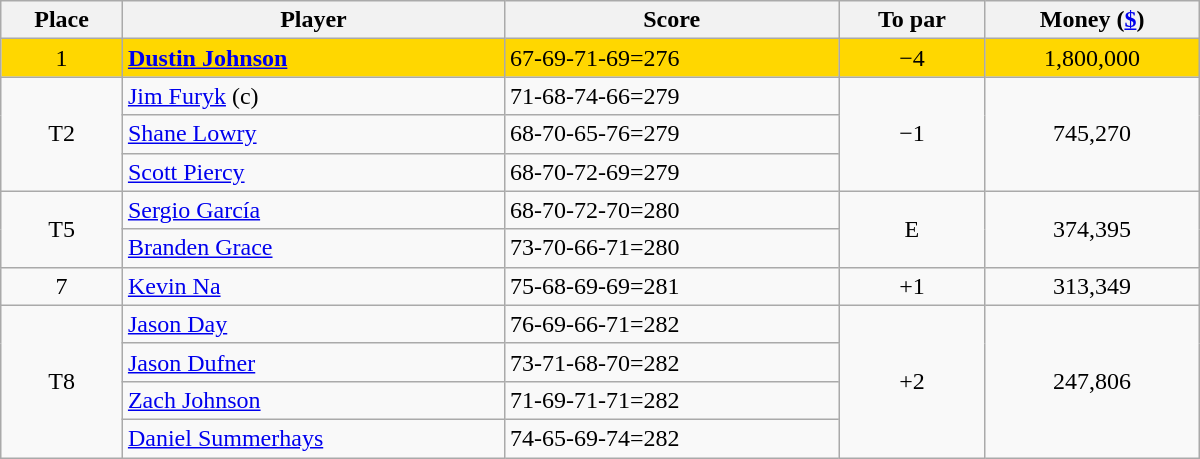<table class="wikitable" style="width:50em;margin-bottom:0;">
<tr>
<th>Place</th>
<th>Player</th>
<th>Score</th>
<th>To par</th>
<th>Money (<a href='#'>$</a>)</th>
</tr>
<tr style="background:gold">
<td align=center>1</td>
<td> <strong><a href='#'>Dustin Johnson</a></strong></td>
<td>67-69-71-69=276</td>
<td align=center>−4</td>
<td align=center>1,800,000</td>
</tr>
<tr>
<td rowspan=3 align=center>T2</td>
<td> <a href='#'>Jim Furyk</a> (c)</td>
<td>71-68-74-66=279</td>
<td rowspan=3 align=center>−1</td>
<td rowspan=3 align=center>745,270</td>
</tr>
<tr>
<td> <a href='#'>Shane Lowry</a></td>
<td>68-70-65-76=279</td>
</tr>
<tr>
<td> <a href='#'>Scott Piercy</a></td>
<td>68-70-72-69=279</td>
</tr>
<tr>
<td rowspan=2 align=center>T5</td>
<td> <a href='#'>Sergio García</a></td>
<td>68-70-72-70=280</td>
<td rowspan=2 align=center>E</td>
<td rowspan=2 align=center>374,395</td>
</tr>
<tr>
<td> <a href='#'>Branden Grace</a></td>
<td>73-70-66-71=280</td>
</tr>
<tr>
<td align=center>7</td>
<td> <a href='#'>Kevin Na</a></td>
<td>75-68-69-69=281</td>
<td align=center>+1</td>
<td align=center>313,349</td>
</tr>
<tr>
<td rowspan=4 align=center>T8</td>
<td> <a href='#'>Jason Day</a></td>
<td>76-69-66-71=282</td>
<td rowspan=4 align=center>+2</td>
<td rowspan=4 align=center>247,806</td>
</tr>
<tr>
<td> <a href='#'>Jason Dufner</a></td>
<td>73-71-68-70=282</td>
</tr>
<tr>
<td> <a href='#'>Zach Johnson</a></td>
<td>71-69-71-71=282</td>
</tr>
<tr>
<td> <a href='#'>Daniel Summerhays</a></td>
<td>74-65-69-74=282</td>
</tr>
</table>
